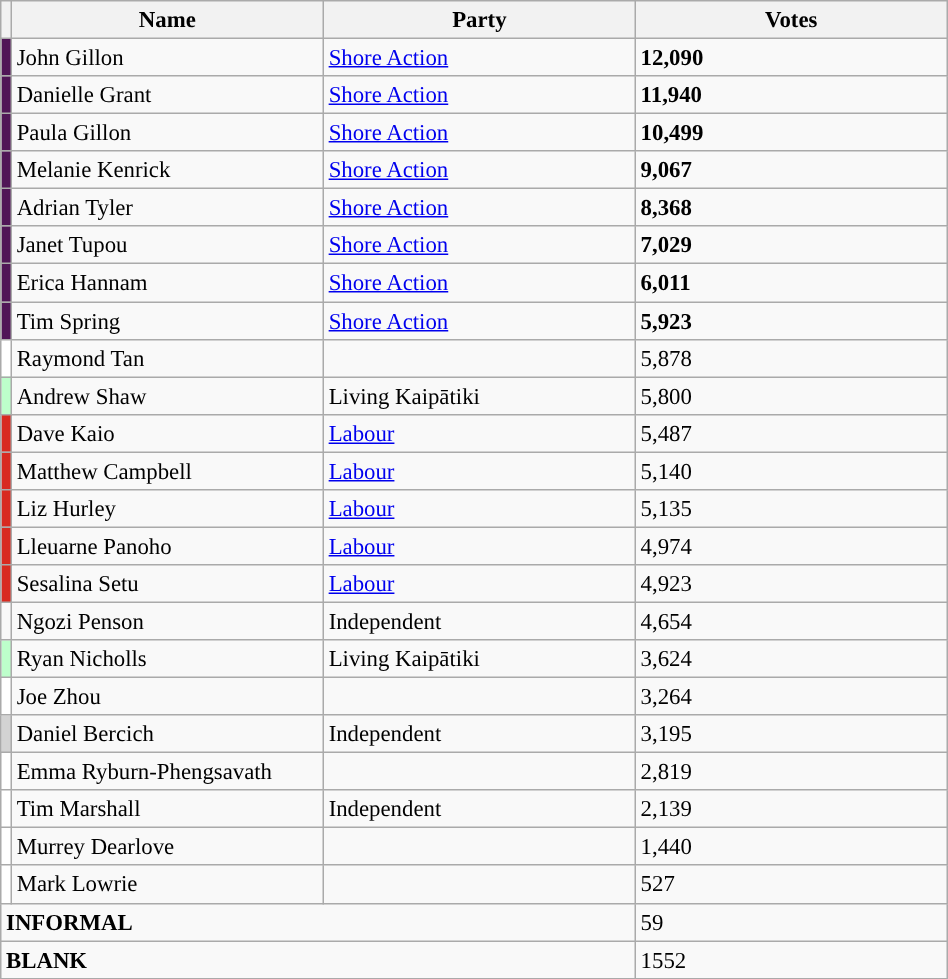<table width="50%" class="wikitable" style="font-size: 95%; width=20%;">
<tr>
<th width="1%"></th>
<th width="33%">Name</th>
<th width="33%">Party</th>
<th width="33%">Votes</th>
</tr>
<tr>
<td style="color:inherit;background:#501557"></td>
<td>John Gillon</td>
<td><a href='#'>Shore Action</a></td>
<td><strong>12,090</strong></td>
</tr>
<tr>
<td style="color:inherit;background:#501557"></td>
<td>Danielle Grant</td>
<td><a href='#'>Shore Action</a></td>
<td><strong>11,940</strong></td>
</tr>
<tr>
<td style="color:inherit;background:#501557"></td>
<td>Paula Gillon</td>
<td><a href='#'>Shore Action</a></td>
<td><strong>10,499</strong></td>
</tr>
<tr>
<td style="color:inherit;background:#501557"></td>
<td>Melanie Kenrick</td>
<td><a href='#'>Shore Action</a></td>
<td><strong>9,067</strong></td>
</tr>
<tr>
<td style="color:inherit;background:#501557"></td>
<td>Adrian Tyler</td>
<td><a href='#'>Shore Action</a></td>
<td><strong>8,368</strong></td>
</tr>
<tr>
<td style="color:inherit;background:#501557"></td>
<td>Janet Tupou</td>
<td><a href='#'>Shore Action</a></td>
<td><strong>7,029</strong></td>
</tr>
<tr>
<td style="color:inherit;background:#501557"></td>
<td>Erica Hannam</td>
<td><a href='#'>Shore Action</a></td>
<td><strong>6,011</strong></td>
</tr>
<tr>
<td style="color:inherit;background:#501557"></td>
<td>Tim Spring</td>
<td><a href='#'>Shore Action</a></td>
<td><strong>5,923</strong></td>
</tr>
<tr>
<td style="color:inherit;background:#ffffff"></td>
<td>Raymond Tan</td>
<td></td>
<td>5,878</td>
</tr>
<tr>
<td style="color:inherit;background:#bdffcb"></td>
<td>Andrew Shaw</td>
<td>Living Kaipātiki</td>
<td>5,800</td>
</tr>
<tr>
<td style="color:inherit;background:#d82a20"></td>
<td>Dave Kaio</td>
<td><a href='#'>Labour</a></td>
<td>5,487</td>
</tr>
<tr>
<td style="color:inherit;background:#d82a20"></td>
<td>Matthew Campbell</td>
<td><a href='#'>Labour</a></td>
<td>5,140</td>
</tr>
<tr>
<td style="color:inherit;background:#d82a20"></td>
<td>Liz Hurley</td>
<td><a href='#'>Labour</a></td>
<td>5,135</td>
</tr>
<tr>
<td style="color:inherit;background:#d82a20"></td>
<td>Lleuarne Panoho</td>
<td><a href='#'>Labour</a></td>
<td>4,974</td>
</tr>
<tr>
<td style="color:inherit;background:#d82a20"></td>
<td>Sesalina Setu</td>
<td><a href='#'>Labour</a></td>
<td>4,923</td>
</tr>
<tr>
<td></td>
<td>Ngozi Penson</td>
<td>Independent</td>
<td>4,654</td>
</tr>
<tr>
<td style="color:inherit;background:#bdffcb"></td>
<td>Ryan Nicholls</td>
<td>Living Kaipātiki</td>
<td>3,624</td>
</tr>
<tr>
<td style="color:inherit;background:#ffffff"></td>
<td>Joe Zhou</td>
<td></td>
<td>3,264</td>
</tr>
<tr>
<td bgcolor="lightgrey"></td>
<td>Daniel Bercich</td>
<td>Independent</td>
<td>3,195</td>
</tr>
<tr>
<td bgcolor="ffffff"></td>
<td>Emma Ryburn-Phengsavath</td>
<td></td>
<td>2,819</td>
</tr>
<tr>
<td bgcolor="ffffff"></td>
<td>Tim Marshall</td>
<td>Independent</td>
<td>2,139</td>
</tr>
<tr>
<td style="color:inherit;background:#ffffff"></td>
<td>Murrey Dearlove</td>
<td></td>
<td>1,440</td>
</tr>
<tr>
<td style="color:inherit;background:#ffffff"></td>
<td>Mark Lowrie</td>
<td></td>
<td>527</td>
</tr>
<tr>
<td colspan="3"><strong>INFORMAL</strong></td>
<td>59</td>
</tr>
<tr>
<td colspan="3"><strong>BLANK</strong></td>
<td>1552</td>
</tr>
</table>
